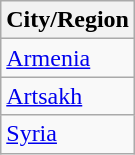<table class="wikitable">
<tr>
<th>City/Region</th>
</tr>
<tr>
<td><a href='#'>Armenia</a></td>
</tr>
<tr>
<td><a href='#'>Artsakh</a></td>
</tr>
<tr>
<td><a href='#'>Syria</a></td>
</tr>
</table>
